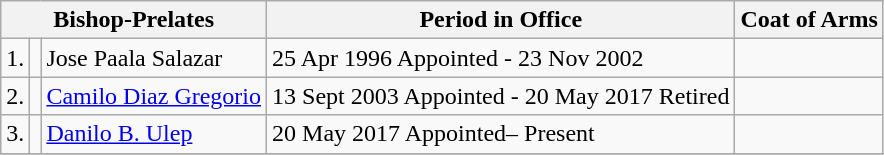<table class="wikitable">
<tr>
<th colspan=3>Bishop-Prelates</th>
<th>Period in Office</th>
<th>Coat of Arms</th>
</tr>
<tr>
<td>1.</td>
<td></td>
<td>Jose Paala Salazar</td>
<td>25 Apr 1996 Appointed - 23 Nov 2002</td>
<td></td>
</tr>
<tr>
<td>2.</td>
<td></td>
<td><a href='#'>Camilo Diaz Gregorio</a></td>
<td>13 Sept 2003 Appointed - 20 May 2017 Retired</td>
<td></td>
</tr>
<tr>
<td>3.</td>
<td></td>
<td><a href='#'>Danilo B. Ulep</a></td>
<td>20 May 2017 Appointed– Present</td>
<td><br></td>
</tr>
<tr>
</tr>
</table>
